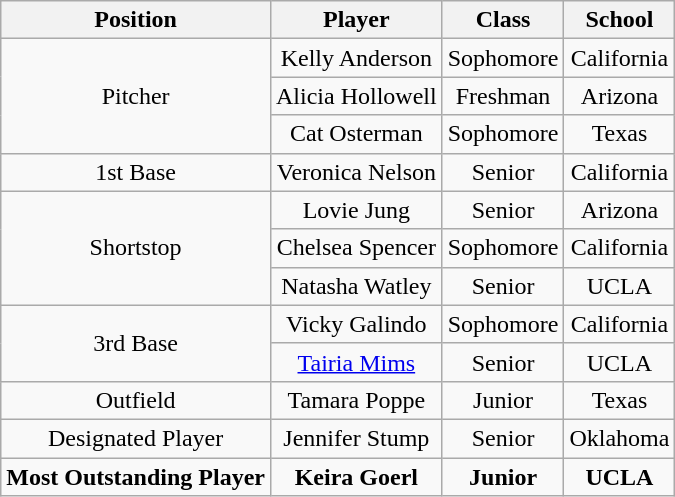<table class="wikitable">
<tr>
<th>Position</th>
<th>Player</th>
<th>Class</th>
<th>School</th>
</tr>
<tr align=center>
<td rowspan=3>Pitcher</td>
<td>Kelly Anderson</td>
<td>Sophomore</td>
<td>California</td>
</tr>
<tr align=center>
<td>Alicia Hollowell</td>
<td>Freshman</td>
<td>Arizona</td>
</tr>
<tr align=center>
<td>Cat Osterman</td>
<td>Sophomore</td>
<td>Texas</td>
</tr>
<tr align=center>
<td rowspan=1>1st Base</td>
<td>Veronica Nelson</td>
<td>Senior</td>
<td>California</td>
</tr>
<tr align=center>
<td rowspan=3>Shortstop</td>
<td>Lovie Jung</td>
<td>Senior</td>
<td>Arizona</td>
</tr>
<tr align=center>
<td>Chelsea Spencer</td>
<td>Sophomore</td>
<td>California</td>
</tr>
<tr align=center>
<td>Natasha Watley</td>
<td>Senior</td>
<td>UCLA</td>
</tr>
<tr align=center>
<td rowspan=2>3rd Base</td>
<td>Vicky Galindo</td>
<td>Sophomore</td>
<td>California</td>
</tr>
<tr align=center>
<td><a href='#'>Tairia Mims</a></td>
<td>Senior</td>
<td>UCLA</td>
</tr>
<tr align=center>
<td rowspan=1>Outfield</td>
<td>Tamara Poppe</td>
<td>Junior</td>
<td>Texas</td>
</tr>
<tr align=center>
<td rowspan=1>Designated Player</td>
<td>Jennifer Stump</td>
<td>Senior</td>
<td>Oklahoma</td>
</tr>
<tr align=center>
<td><strong>Most Outstanding Player</strong></td>
<td><strong>Keira Goerl</strong></td>
<td><strong>Junior</strong></td>
<td><strong>UCLA</strong></td>
</tr>
</table>
